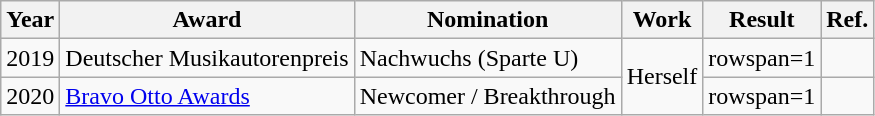<table class="wikitable">
<tr>
<th>Year</th>
<th>Award</th>
<th>Nomination</th>
<th>Work</th>
<th>Result</th>
<th>Ref.</th>
</tr>
<tr>
<td>2019</td>
<td>Deutscher Musikautorenpreis</td>
<td>Nachwuchs (Sparte U)</td>
<td rowspan="2">Herself</td>
<td>rowspan=1 </td>
<td></td>
</tr>
<tr>
<td>2020</td>
<td><a href='#'>Bravo Otto Awards</a></td>
<td>Newcomer / Breakthrough</td>
<td>rowspan=1 </td>
<td></td>
</tr>
</table>
